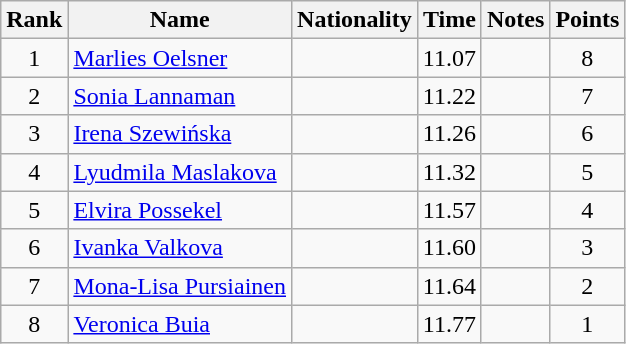<table class="wikitable sortable" style="text-align:center">
<tr>
<th>Rank</th>
<th>Name</th>
<th>Nationality</th>
<th>Time</th>
<th>Notes</th>
<th>Points</th>
</tr>
<tr>
<td>1</td>
<td align=left><a href='#'>Marlies Oelsner</a></td>
<td align=left></td>
<td>11.07</td>
<td></td>
<td>8</td>
</tr>
<tr>
<td>2</td>
<td align=left><a href='#'>Sonia Lannaman</a></td>
<td align=left></td>
<td>11.22</td>
<td></td>
<td>7</td>
</tr>
<tr>
<td>3</td>
<td align=left><a href='#'>Irena Szewińska</a></td>
<td align=left></td>
<td>11.26</td>
<td></td>
<td>6</td>
</tr>
<tr>
<td>4</td>
<td align=left><a href='#'>Lyudmila Maslakova</a></td>
<td align=left></td>
<td>11.32</td>
<td></td>
<td>5</td>
</tr>
<tr>
<td>5</td>
<td align=left><a href='#'>Elvira Possekel</a></td>
<td align=left></td>
<td>11.57</td>
<td></td>
<td>4</td>
</tr>
<tr>
<td>6</td>
<td align=left><a href='#'>Ivanka Valkova</a></td>
<td align=left></td>
<td>11.60</td>
<td></td>
<td>3</td>
</tr>
<tr>
<td>7</td>
<td align=left><a href='#'>Mona-Lisa Pursiainen</a></td>
<td align=left></td>
<td>11.64</td>
<td></td>
<td>2</td>
</tr>
<tr>
<td>8</td>
<td align=left><a href='#'>Veronica Buia</a></td>
<td align=left></td>
<td>11.77</td>
<td></td>
<td>1</td>
</tr>
</table>
